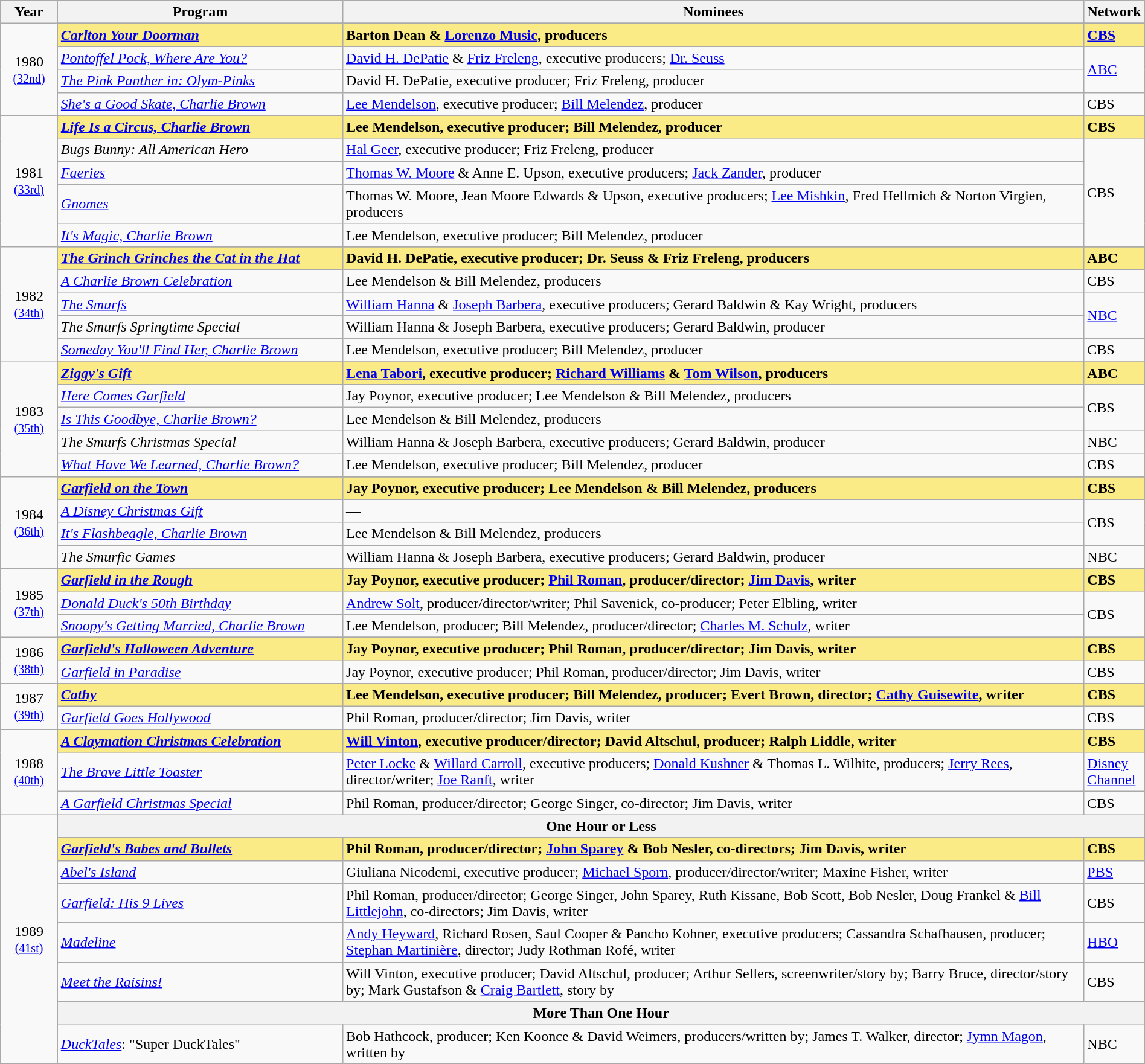<table class="wikitable" style="width:100%">
<tr bgcolor="#bebebe">
<th width="5%">Year</th>
<th width="25%">Program</th>
<th width="65%">Nominees</th>
<th width="5%">Network</th>
</tr>
<tr>
<td rowspan=5 style="text-align:center">1980<br><small><a href='#'>(32nd)</a></small><br></td>
</tr>
<tr style="background:#FAEB86">
<td><strong><em><a href='#'>Carlton Your Doorman</a></em></strong></td>
<td><strong>Barton Dean & <a href='#'>Lorenzo Music</a>, producers</strong></td>
<td><strong><a href='#'>CBS</a></strong></td>
</tr>
<tr>
<td><em><a href='#'>Pontoffel Pock, Where Are You?</a></em></td>
<td><a href='#'>David H. DePatie</a> & <a href='#'>Friz Freleng</a>, executive producers; <a href='#'>Dr. Seuss</a></td>
<td rowspan=2><a href='#'>ABC</a></td>
</tr>
<tr>
<td><em><a href='#'>The Pink Panther in: Olym-Pinks</a></em></td>
<td>David H. DePatie, executive producer; Friz Freleng, producer</td>
</tr>
<tr>
<td><em><a href='#'>She's a Good Skate, Charlie Brown</a></em></td>
<td><a href='#'>Lee Mendelson</a>, executive producer; <a href='#'>Bill Melendez</a>, producer</td>
<td>CBS</td>
</tr>
<tr>
<td rowspan=6 style="text-align:center">1981<br><small><a href='#'>(33rd)</a></small><br></td>
</tr>
<tr style="background:#FAEB86">
<td><strong><em><a href='#'>Life Is a Circus, Charlie Brown</a></em></strong></td>
<td><strong>Lee Mendelson, executive producer; Bill Melendez, producer</strong></td>
<td><strong>CBS</strong></td>
</tr>
<tr>
<td><em>Bugs Bunny: All American Hero</em></td>
<td><a href='#'>Hal Geer</a>, executive producer; Friz Freleng, producer</td>
<td rowspan=4>CBS</td>
</tr>
<tr>
<td><em><a href='#'>Faeries</a></em></td>
<td><a href='#'>Thomas W. Moore</a> & Anne E. Upson, executive producers; <a href='#'>Jack Zander</a>, producer</td>
</tr>
<tr>
<td><em><a href='#'>Gnomes</a></em></td>
<td>Thomas W. Moore, Jean Moore Edwards & Upson, executive producers; <a href='#'>Lee Mishkin</a>, Fred Hellmich & Norton Virgien, producers</td>
</tr>
<tr>
<td><em><a href='#'>It's Magic, Charlie Brown</a></em></td>
<td>Lee Mendelson, executive producer; Bill Melendez, producer</td>
</tr>
<tr>
<td rowspan=6 style="text-align:center">1982<br><small><a href='#'>(34th)</a></small><br></td>
</tr>
<tr style="background:#FAEB86">
<td><strong><em><a href='#'>The Grinch Grinches the Cat in the Hat</a></em></strong></td>
<td><strong>David H. DePatie, executive producer; Dr. Seuss & Friz Freleng, producers</strong></td>
<td><strong>ABC</strong></td>
</tr>
<tr>
<td><em><a href='#'>A Charlie Brown Celebration</a></em></td>
<td>Lee Mendelson & Bill Melendez, producers</td>
<td>CBS</td>
</tr>
<tr>
<td><em><a href='#'>The Smurfs</a></em></td>
<td><a href='#'>William Hanna</a> & <a href='#'>Joseph Barbera</a>, executive producers; Gerard Baldwin & Kay Wright, producers</td>
<td rowspan=2><a href='#'>NBC</a></td>
</tr>
<tr>
<td><em>The Smurfs Springtime Special</em></td>
<td>William Hanna & Joseph Barbera, executive producers; Gerard Baldwin, producer</td>
</tr>
<tr>
<td><em><a href='#'>Someday You'll Find Her, Charlie Brown</a></em></td>
<td>Lee Mendelson, executive producer; Bill Melendez, producer</td>
<td>CBS</td>
</tr>
<tr>
<td rowspan=6 style="text-align:center">1983<br><small><a href='#'>(35th)</a></small><br></td>
</tr>
<tr style="background:#FAEB86">
<td><strong><em><a href='#'>Ziggy's Gift</a></em></strong></td>
<td><strong><a href='#'>Lena Tabori</a>, executive producer; <a href='#'>Richard Williams</a> & <a href='#'>Tom Wilson</a>, producers</strong></td>
<td><strong>ABC</strong></td>
</tr>
<tr>
<td><em><a href='#'>Here Comes Garfield</a></em></td>
<td>Jay Poynor, executive producer; Lee Mendelson & Bill Melendez, producers</td>
<td rowspan=2>CBS</td>
</tr>
<tr>
<td><em><a href='#'>Is This Goodbye, Charlie Brown?</a></em></td>
<td>Lee Mendelson & Bill Melendez, producers</td>
</tr>
<tr>
<td><em>The Smurfs Christmas Special</em></td>
<td>William Hanna & Joseph Barbera, executive producers; Gerard Baldwin, producer</td>
<td>NBC</td>
</tr>
<tr>
<td><em><a href='#'>What Have We Learned, Charlie Brown?</a></em></td>
<td>Lee Mendelson, executive producer; Bill Melendez, producer</td>
<td>CBS</td>
</tr>
<tr>
<td rowspan=5 style="text-align:center">1984<br><small><a href='#'>(36th)</a></small><br></td>
</tr>
<tr style="background:#FAEB86">
<td><strong><em><a href='#'>Garfield on the Town</a></em></strong></td>
<td><strong>Jay Poynor, executive producer; Lee Mendelson & Bill Melendez, producers</strong></td>
<td><strong>CBS</strong></td>
</tr>
<tr>
<td><em><a href='#'>A Disney Christmas Gift</a></em></td>
<td>—</td>
<td rowspan=2>CBS</td>
</tr>
<tr>
<td><em><a href='#'>It's Flashbeagle, Charlie Brown</a></em></td>
<td>Lee Mendelson & Bill Melendez, producers</td>
</tr>
<tr>
<td><em>The Smurfic Games</em></td>
<td>William Hanna & Joseph Barbera, executive producers; Gerard Baldwin, producer</td>
<td>NBC</td>
</tr>
<tr>
<td rowspan=4 style="text-align:center">1985<br><small><a href='#'>(37th)</a></small><br></td>
</tr>
<tr style="background:#FAEB86">
<td><strong><em><a href='#'>Garfield in the Rough</a></em></strong></td>
<td><strong>Jay Poynor, executive producer; <a href='#'>Phil Roman</a>, producer/director; <a href='#'>Jim Davis</a>, writer</strong></td>
<td><strong>CBS</strong></td>
</tr>
<tr>
<td><em><a href='#'>Donald Duck's 50th Birthday</a></em></td>
<td><a href='#'>Andrew Solt</a>, producer/director/writer; Phil Savenick, co-producer; Peter Elbling, writer</td>
<td rowspan=2>CBS</td>
</tr>
<tr>
<td><em><a href='#'>Snoopy's Getting Married, Charlie Brown</a></em></td>
<td>Lee Mendelson, producer; Bill Melendez, producer/director; <a href='#'>Charles M. Schulz</a>, writer</td>
</tr>
<tr>
<td rowspan=3 style="text-align:center">1986<br><small><a href='#'>(38th)</a></small></td>
</tr>
<tr style="background:#FAEB86">
<td><strong><em><a href='#'>Garfield's Halloween Adventure</a></em></strong></td>
<td><strong>Jay Poynor, executive producer; Phil Roman, producer/director; Jim Davis, writer</strong></td>
<td><strong>CBS</strong></td>
</tr>
<tr>
<td><em><a href='#'>Garfield in Paradise</a></em></td>
<td>Jay Poynor, executive producer; Phil Roman, producer/director; Jim Davis, writer</td>
<td>CBS</td>
</tr>
<tr>
<td rowspan=3 style="text-align:center">1987<br><small><a href='#'>(39th)</a></small></td>
</tr>
<tr style="background:#FAEB86">
<td><strong><em><a href='#'>Cathy</a></em></strong></td>
<td><strong>Lee Mendelson, executive producer; Bill Melendez, producer; Evert Brown, director; <a href='#'>Cathy Guisewite</a>, writer</strong></td>
<td><strong>CBS</strong></td>
</tr>
<tr>
<td><em><a href='#'>Garfield Goes Hollywood</a></em></td>
<td>Phil Roman, producer/director; Jim Davis, writer</td>
<td>CBS</td>
</tr>
<tr>
<td rowspan=4 style="text-align:center">1988<br><small><a href='#'>(40th)</a></small><br></td>
</tr>
<tr style="background:#FAEB86">
<td><strong><em><a href='#'>A Claymation Christmas Celebration</a></em></strong></td>
<td><strong><a href='#'>Will Vinton</a>, executive producer/director; David Altschul, producer; Ralph Liddle, writer</strong></td>
<td><strong>CBS</strong></td>
</tr>
<tr>
<td><em><a href='#'>The Brave Little Toaster</a></em></td>
<td><a href='#'>Peter Locke</a> & <a href='#'>Willard Carroll</a>, executive producers; <a href='#'>Donald Kushner</a> & Thomas L. Wilhite, producers; <a href='#'>Jerry Rees</a>, director/writer; <a href='#'>Joe Ranft</a>, writer</td>
<td><a href='#'>Disney Channel</a></td>
</tr>
<tr>
<td><em><a href='#'>A Garfield Christmas Special</a></em></td>
<td>Phil Roman, producer/director; George Singer, co-director; Jim Davis, writer</td>
<td>CBS</td>
</tr>
<tr>
<td rowspan=9 align=center>1989<br><small><a href='#'>(41st)</a></small></td>
<th colspan=4>One Hour or Less</th>
</tr>
<tr style="background:#FAEB86">
<td><strong><em><a href='#'>Garfield's Babes and Bullets</a></em></strong></td>
<td><strong>Phil Roman, producer/director; <a href='#'>John Sparey</a> & Bob Nesler, co-directors; Jim Davis, writer</strong></td>
<td><strong>CBS</strong></td>
</tr>
<tr>
<td><em><a href='#'>Abel's Island</a></em></td>
<td>Giuliana Nicodemi, executive producer; <a href='#'>Michael Sporn</a>, producer/director/writer; Maxine Fisher, writer</td>
<td><a href='#'>PBS</a></td>
</tr>
<tr>
<td><em><a href='#'>Garfield: His 9 Lives</a></em></td>
<td>Phil Roman, producer/director; George Singer, John Sparey, Ruth Kissane, Bob Scott, Bob Nesler, Doug Frankel & <a href='#'>Bill Littlejohn</a>, co-directors; Jim Davis, writer</td>
<td>CBS</td>
</tr>
<tr>
<td><em><a href='#'>Madeline</a></em></td>
<td><a href='#'>Andy Heyward</a>, Richard Rosen, Saul Cooper & Pancho Kohner, executive producers; Cassandra Schafhausen, producer; <a href='#'>Stephan Martinière</a>, director; Judy Rothman Rofé, writer</td>
<td><a href='#'>HBO</a></td>
</tr>
<tr>
<td><em><a href='#'>Meet the Raisins!</a></em></td>
<td>Will Vinton, executive producer; David Altschul, producer; Arthur Sellers, screenwriter/story by; Barry Bruce, director/story by; Mark Gustafson & <a href='#'>Craig Bartlett</a>, story by</td>
<td>CBS</td>
</tr>
<tr>
<th colspan=4>More Than One Hour</th>
</tr>
<tr>
<td><em><a href='#'>DuckTales</a></em>: "Super DuckTales"</td>
<td>Bob Hathcock, producer; Ken Koonce & David Weimers, producers/written by; James T. Walker, director; <a href='#'>Jymn Magon</a>, written by</td>
<td>NBC</td>
</tr>
</table>
